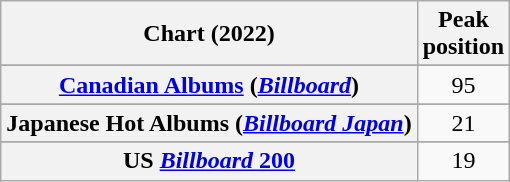<table class="wikitable sortable plainrowheaders" style="text-align:center">
<tr>
<th scope="col">Chart (2022)</th>
<th scope="col">Peak<br>position</th>
</tr>
<tr>
</tr>
<tr>
</tr>
<tr>
</tr>
<tr>
</tr>
<tr>
<th scope="row"><a href='#'>Canadian Albums</a> (<em><a href='#'>Billboard</a></em>)</th>
<td>95</td>
</tr>
<tr>
</tr>
<tr>
</tr>
<tr>
</tr>
<tr>
</tr>
<tr>
</tr>
<tr>
</tr>
<tr>
</tr>
<tr>
</tr>
<tr>
<th scope="row">Japanese Hot Albums (<em><a href='#'>Billboard Japan</a></em>)</th>
<td>21</td>
</tr>
<tr>
</tr>
<tr>
</tr>
<tr>
</tr>
<tr>
</tr>
<tr>
</tr>
<tr>
</tr>
<tr>
</tr>
<tr>
<th scope="row">US <a href='#'><em>Billboard</em> 200</a></th>
<td>19</td>
</tr>
</table>
